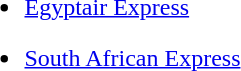<table style="width:75%;">
<tr>
<td style="width:45%; vertical-align:top;"><br><strong></strong><ul><li><a href='#'>Egyptair Express</a></li></ul><strong></strong><ul><li><a href='#'>South African Express</a></li></ul></td>
</tr>
</table>
